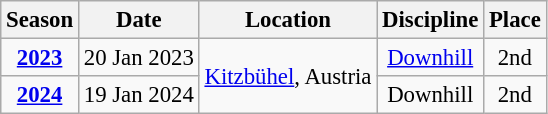<table class="wikitable" style="text-align:center; font-size:95%;">
<tr>
<th>Season</th>
<th>Date</th>
<th>Location</th>
<th>Discipline</th>
<th>Place</th>
</tr>
<tr>
<td><strong><a href='#'>2023</a></strong></td>
<td align=right>20 Jan 2023</td>
<td rowspan=2 align=left> <a href='#'>Kitzbühel</a>, Austria</td>
<td><a href='#'>Downhill</a></td>
<td>2nd</td>
</tr>
<tr>
<td><strong><a href='#'>2024</a></strong></td>
<td align=right>19 Jan 2024</td>
<td>Downhill</td>
<td>2nd</td>
</tr>
</table>
